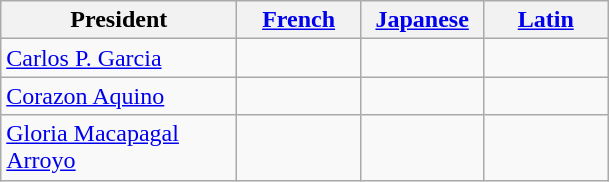<table class="wikitable sortable">
<tr>
<th width=150>President</th>
<th style="text-align:center; width:75px;"><a href='#'>French</a></th>
<th style="text-align:center; width:75px;"><a href='#'>Japanese</a></th>
<th style="text-align:center; width:75px;"><a href='#'>Latin</a></th>
</tr>
<tr>
<td><a href='#'>Carlos P. Garcia</a></td>
<td></td>
<td></td>
<td></td>
</tr>
<tr>
<td><a href='#'>Corazon Aquino</a></td>
<td></td>
<td></td>
<td></td>
</tr>
<tr>
<td><a href='#'>Gloria Macapagal Arroyo</a></td>
<td></td>
<td></td>
<td></td>
</tr>
</table>
